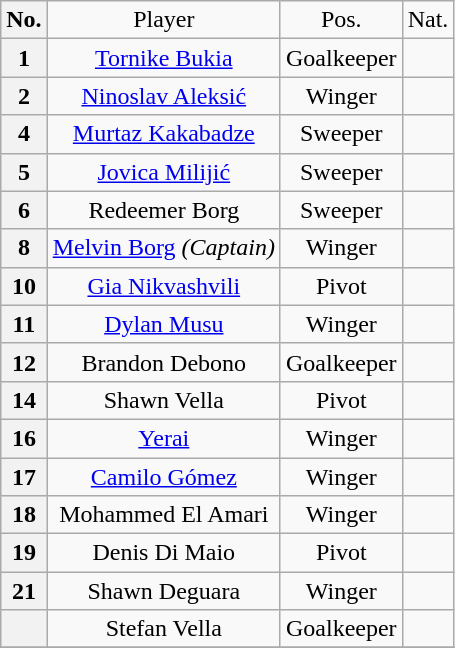<table class="wikitable sortable" align="center" style="text-align:center;">
<tr>
<th>No.</th>
<td>Player</td>
<td>Pos.</td>
<td>Nat.</td>
</tr>
<tr>
<th>1</th>
<td><a href='#'>Tornike Bukia</a></td>
<td>Goalkeeper</td>
<td></td>
</tr>
<tr>
<th>2</th>
<td><a href='#'>Ninoslav Aleksić</a></td>
<td>Winger</td>
<td></td>
</tr>
<tr>
<th>4</th>
<td><a href='#'>Murtaz Kakabadze</a></td>
<td>Sweeper</td>
<td></td>
</tr>
<tr>
<th>5</th>
<td><a href='#'>Jovica Milijić</a></td>
<td>Sweeper</td>
<td></td>
</tr>
<tr>
<th>6</th>
<td>Redeemer Borg</td>
<td>Sweeper</td>
<td></td>
</tr>
<tr>
<th>8</th>
<td><a href='#'>Melvin Borg</a> <em>(Captain)</em></td>
<td>Winger</td>
<td></td>
</tr>
<tr>
<th>10</th>
<td><a href='#'>Gia Nikvashvili</a></td>
<td>Pivot</td>
<td></td>
</tr>
<tr>
<th>11</th>
<td><a href='#'>Dylan Musu</a></td>
<td>Winger</td>
<td></td>
</tr>
<tr>
<th>12</th>
<td>Brandon Debono</td>
<td>Goalkeeper</td>
<td></td>
</tr>
<tr>
<th>14</th>
<td>Shawn Vella</td>
<td>Pivot</td>
<td></td>
</tr>
<tr>
<th>16</th>
<td><a href='#'>Yerai</a></td>
<td>Winger</td>
<td></td>
</tr>
<tr>
<th>17</th>
<td><a href='#'>Camilo Gómez</a></td>
<td>Winger</td>
<td></td>
</tr>
<tr>
<th>18</th>
<td>Mohammed El Amari</td>
<td>Winger</td>
<td></td>
</tr>
<tr>
<th>19</th>
<td>Denis Di Maio</td>
<td>Pivot</td>
<td></td>
</tr>
<tr>
<th>21</th>
<td>Shawn Deguara</td>
<td>Winger</td>
<td></td>
</tr>
<tr>
<th></th>
<td>Stefan Vella</td>
<td>Goalkeeper</td>
<td></td>
</tr>
<tr>
</tr>
</table>
